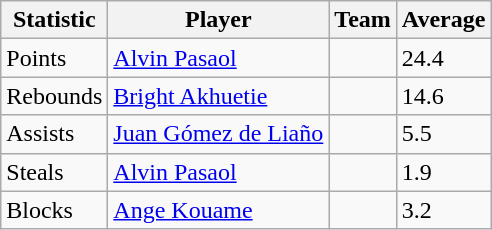<table class=wikitable>
<tr>
<th>Statistic</th>
<th>Player</th>
<th>Team</th>
<th>Average</th>
</tr>
<tr>
<td>Points</td>
<td> <a href='#'>Alvin Pasaol</a></td>
<td></td>
<td>24.4</td>
</tr>
<tr>
<td>Rebounds</td>
<td> <a href='#'>Bright Akhuetie</a></td>
<td></td>
<td>14.6</td>
</tr>
<tr>
<td>Assists</td>
<td> <a href='#'>Juan Gómez de Liaño</a></td>
<td></td>
<td>5.5</td>
</tr>
<tr>
<td>Steals</td>
<td> <a href='#'>Alvin Pasaol</a></td>
<td></td>
<td>1.9</td>
</tr>
<tr>
<td>Blocks</td>
<td> <a href='#'>Ange Kouame</a></td>
<td></td>
<td>3.2</td>
</tr>
</table>
